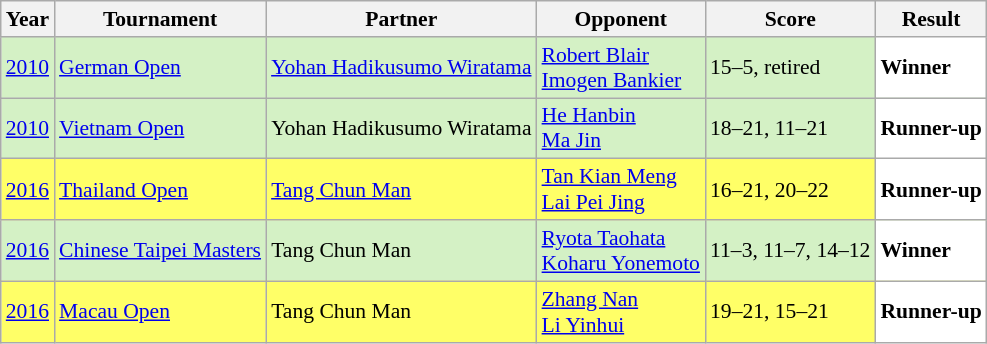<table class="sortable wikitable" style="font-size: 90%;">
<tr>
<th>Year</th>
<th>Tournament</th>
<th>Partner</th>
<th>Opponent</th>
<th>Score</th>
<th>Result</th>
</tr>
<tr style="background:#D4F1C5">
<td align="center"><a href='#'>2010</a></td>
<td align="left"><a href='#'>German Open</a></td>
<td align="left"> <a href='#'>Yohan Hadikusumo Wiratama</a></td>
<td align="left"> <a href='#'>Robert Blair</a><br> <a href='#'>Imogen Bankier</a></td>
<td align="left">15–5, retired</td>
<td style="text-align:left; background:white"> <strong>Winner</strong></td>
</tr>
<tr style="background:#D4F1C5">
<td align="center"><a href='#'>2010</a></td>
<td align="left"><a href='#'>Vietnam Open</a></td>
<td align="left"> Yohan Hadikusumo Wiratama</td>
<td align="left"> <a href='#'>He Hanbin</a><br> <a href='#'>Ma Jin</a></td>
<td align="left">18–21, 11–21</td>
<td style="text-align:left; background:white"> <strong>Runner-up</strong></td>
</tr>
<tr style="background:#FFFF67">
<td align="center"><a href='#'>2016</a></td>
<td align="left"><a href='#'>Thailand Open</a></td>
<td align="left"> <a href='#'>Tang Chun Man</a></td>
<td align="left"> <a href='#'>Tan Kian Meng</a><br> <a href='#'>Lai Pei Jing</a></td>
<td align="left">16–21, 20–22</td>
<td style="text-align:left; background:white"> <strong>Runner-up</strong></td>
</tr>
<tr style="background:#D4F1C5">
<td align="center"><a href='#'>2016</a></td>
<td align="left"><a href='#'>Chinese Taipei Masters</a></td>
<td align="left"> Tang Chun Man</td>
<td align="left"> <a href='#'>Ryota Taohata</a><br> <a href='#'>Koharu Yonemoto</a></td>
<td align="left">11–3, 11–7, 14–12</td>
<td style="text-align:left; background:white"> <strong>Winner</strong></td>
</tr>
<tr style="background:#FFFF67">
<td align="center"><a href='#'>2016</a></td>
<td align="left"><a href='#'>Macau Open</a></td>
<td align="left"> Tang Chun Man</td>
<td align="left"> <a href='#'>Zhang Nan</a><br> <a href='#'>Li Yinhui</a></td>
<td align="left">19–21, 15–21</td>
<td style="text-align:left; background:white"> <strong>Runner-up</strong></td>
</tr>
</table>
